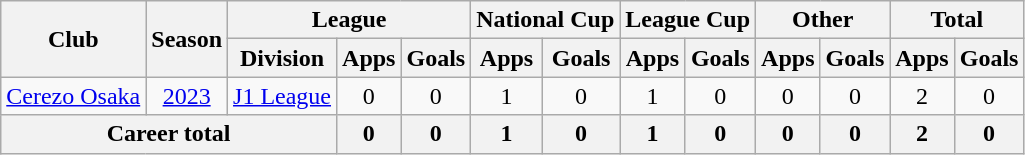<table class=wikitable style=text-align:center>
<tr>
<th rowspan=2>Club</th>
<th rowspan=2>Season</th>
<th colspan=3>League</th>
<th colspan=2>National Cup</th>
<th colspan=2>League Cup</th>
<th colspan=2>Other</th>
<th colspan=2>Total</th>
</tr>
<tr>
<th>Division</th>
<th>Apps</th>
<th>Goals</th>
<th>Apps</th>
<th>Goals</th>
<th>Apps</th>
<th>Goals</th>
<th>Apps</th>
<th>Goals</th>
<th>Apps</th>
<th>Goals</th>
</tr>
<tr>
<td><a href='#'>Cerezo Osaka</a></td>
<td><a href='#'>2023</a></td>
<td><a href='#'>J1 League</a></td>
<td>0</td>
<td>0</td>
<td>1</td>
<td>0</td>
<td>1</td>
<td>0</td>
<td>0</td>
<td>0</td>
<td>2</td>
<td>0</td>
</tr>
<tr>
<th colspan=3>Career total</th>
<th>0</th>
<th>0</th>
<th>1</th>
<th>0</th>
<th>1</th>
<th>0</th>
<th>0</th>
<th>0</th>
<th>2</th>
<th>0</th>
</tr>
</table>
